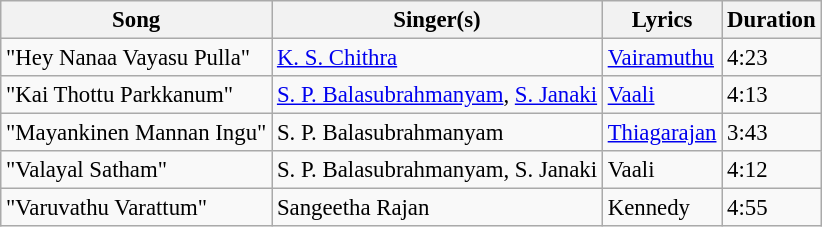<table class="wikitable" style="font-size:95%;">
<tr>
<th>Song</th>
<th>Singer(s)</th>
<th>Lyrics</th>
<th>Duration</th>
</tr>
<tr>
<td>"Hey Nanaa Vayasu Pulla"</td>
<td><a href='#'>K. S. Chithra</a></td>
<td><a href='#'>Vairamuthu</a></td>
<td>4:23</td>
</tr>
<tr>
<td>"Kai Thottu Parkkanum"</td>
<td><a href='#'>S. P. Balasubrahmanyam</a>, <a href='#'>S. Janaki</a></td>
<td><a href='#'>Vaali</a></td>
<td>4:13</td>
</tr>
<tr>
<td>"Mayankinen Mannan Ingu"</td>
<td>S. P. Balasubrahmanyam</td>
<td><a href='#'>Thiagarajan</a></td>
<td>3:43</td>
</tr>
<tr>
<td>"Valayal Satham"</td>
<td>S. P. Balasubrahmanyam, S. Janaki</td>
<td>Vaali</td>
<td>4:12</td>
</tr>
<tr>
<td>"Varuvathu Varattum"</td>
<td>Sangeetha Rajan</td>
<td>Kennedy</td>
<td>4:55</td>
</tr>
</table>
